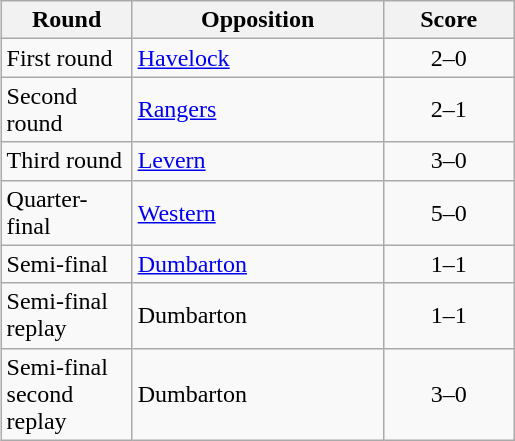<table class="wikitable" style="text-align:left;margin-left:1em;float:right">
<tr>
<th width=80>Round</th>
<th width=160>Opposition</th>
<th width=80>Score</th>
</tr>
<tr>
<td>First round</td>
<td><a href='#'>Havelock</a></td>
<td align=center>2–0</td>
</tr>
<tr>
<td>Second round</td>
<td><a href='#'>Rangers</a></td>
<td align=center>2–1</td>
</tr>
<tr>
<td>Third round</td>
<td><a href='#'>Levern</a></td>
<td align=center>3–0</td>
</tr>
<tr>
<td>Quarter-final</td>
<td><a href='#'>Western</a></td>
<td align=center>5–0</td>
</tr>
<tr>
<td>Semi-final</td>
<td><a href='#'>Dumbarton</a></td>
<td align=center>1–1</td>
</tr>
<tr>
<td>Semi-final replay</td>
<td>Dumbarton</td>
<td align=center>1–1</td>
</tr>
<tr>
<td>Semi-final second replay</td>
<td>Dumbarton</td>
<td align=center>3–0</td>
</tr>
</table>
